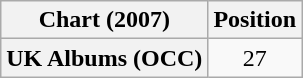<table class="wikitable plainrowheaders" style="text-align:center;">
<tr>
<th scope="col">Chart (2007)</th>
<th scope="col">Position</th>
</tr>
<tr>
<th scope="row">UK Albums (OCC)</th>
<td>27</td>
</tr>
</table>
